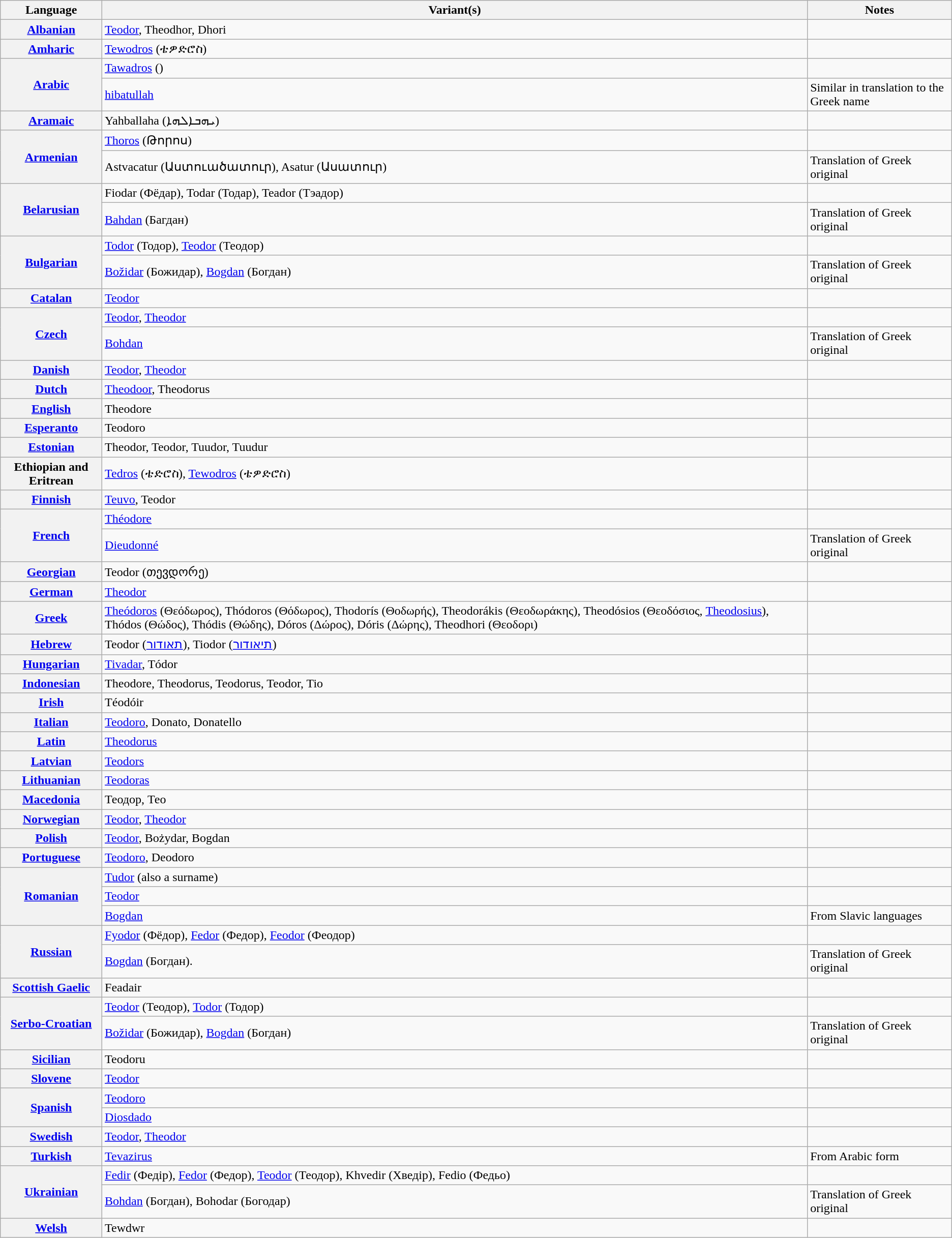<table class="wikitable">
<tr>
<th>Language</th>
<th>Variant(s)</th>
<th>Notes</th>
</tr>
<tr>
<th><a href='#'>Albanian</a></th>
<td><a href='#'>Teodor</a>, Theodhor, Dhori</td>
<td></td>
</tr>
<tr>
<th><a href='#'>Amharic</a></th>
<td><a href='#'>Tewodros</a> (ቴዎድሮስ)</td>
<td></td>
</tr>
<tr>
<th rowspan="2"><a href='#'>Arabic</a></th>
<td><a href='#'>Tawadros</a> ()</td>
<td></td>
</tr>
<tr>
<td><a href='#'>hibatullah</a></td>
<td>Similar in translation to the Greek name</td>
</tr>
<tr>
<th><a href='#'>Aramaic</a></th>
<td>Yahballaha (ܝܗܒܐܠܗܐ‎)</td>
</tr>
<tr>
<th rowspan="2"><a href='#'>Armenian</a></th>
<td><a href='#'>Thoros</a> (Թորոս)</td>
<td></td>
</tr>
<tr>
<td>Astvacatur (Աստուածատուր), Asatur (Ասատուր)</td>
<td>Translation of Greek original</td>
</tr>
<tr>
<th rowspan="2"><a href='#'>Belarusian</a></th>
<td>Fiodar (Фёдар), Todar (Тодар), Teador (Тэадор)</td>
<td></td>
</tr>
<tr>
<td><a href='#'>Bahdan</a> (Багдан)</td>
<td>Translation of Greek original</td>
</tr>
<tr>
<th rowspan="2"><a href='#'>Bulgarian</a></th>
<td><a href='#'>Todor</a> (Тодор), <a href='#'>Teodor</a> (Теодор)</td>
<td></td>
</tr>
<tr>
<td><a href='#'>Božidar</a> (Божидар), <a href='#'>Bogdan</a> (Богдан)</td>
<td>Translation of Greek original</td>
</tr>
<tr>
<th><a href='#'>Catalan</a></th>
<td><a href='#'>Teodor</a></td>
<td></td>
</tr>
<tr>
<th rowspan="2"><a href='#'>Czech</a></th>
<td><a href='#'>Teodor</a>, <a href='#'>Theodor</a></td>
<td></td>
</tr>
<tr>
<td><a href='#'>Bohdan</a></td>
<td>Translation of Greek original</td>
</tr>
<tr>
<th><a href='#'>Danish</a></th>
<td><a href='#'>Teodor</a>, <a href='#'>Theodor</a></td>
<td></td>
</tr>
<tr>
<th><a href='#'>Dutch</a></th>
<td><a href='#'>Theodoor</a>, Theodorus</td>
<td></td>
</tr>
<tr>
<th><a href='#'>English</a></th>
<td>Theodore</td>
<td></td>
</tr>
<tr>
<th><a href='#'>Esperanto</a></th>
<td>Teodoro</td>
<td></td>
</tr>
<tr>
<th><a href='#'>Estonian</a></th>
<td>Theodor, Teodor, Tuudor, Tuudur</td>
<td></td>
</tr>
<tr>
<th>Ethiopian and Eritrean</th>
<td><a href='#'>Tedros</a> (ቴድሮስ), <a href='#'>Tewodros</a> (ቴዎድሮስ)</td>
<td></td>
</tr>
<tr>
<th><a href='#'>Finnish</a></th>
<td><a href='#'>Teuvo</a>, Teodor</td>
<td></td>
</tr>
<tr>
<th rowspan="2"><a href='#'>French</a></th>
<td><a href='#'>Théodore</a></td>
<td></td>
</tr>
<tr>
<td><a href='#'>Dieudonné</a></td>
<td>Translation of Greek original</td>
</tr>
<tr>
<th><a href='#'>Georgian</a></th>
<td>Teodor (თევდორე)</td>
<td></td>
</tr>
<tr>
<th><a href='#'>German</a></th>
<td><a href='#'>Theodor</a></td>
<td></td>
</tr>
<tr>
<th><a href='#'>Greek</a></th>
<td><a href='#'>Theódoros</a> (Θεόδωρος), Thódoros (Θόδωρος), Thodorís (Θοδωρής), Theodorákis (Θεοδωράκης), Theodósios (Θεοδόσιος, <a href='#'>Theodosius</a>), Thódos (Θώδος), Thódis (Θώδης), Dóros (Δώρος), Dóris (Δώρης), Theodhori (Θεοδορι)</td>
<td></td>
</tr>
<tr>
<th><a href='#'>Hebrew</a></th>
<td>Teodor (<a href='#'>תאודור</a>), Tiodor (<a href='#'>תיאודור</a>)</td>
<td></td>
</tr>
<tr>
<th><a href='#'>Hungarian</a></th>
<td><a href='#'>Tivadar</a>, Tódor</td>
<td></td>
</tr>
<tr>
<th><a href='#'>Indonesian</a></th>
<td>Theodore, Theodorus, Teodorus, Teodor, Tio</td>
<td></td>
</tr>
<tr>
<th><a href='#'>Irish</a></th>
<td>Téodóir</td>
<td></td>
</tr>
<tr>
<th><a href='#'>Italian</a></th>
<td><a href='#'>Teodoro</a>, Donato, Donatello</td>
<td></td>
</tr>
<tr>
<th><a href='#'>Latin</a></th>
<td><a href='#'>Theodorus</a></td>
<td></td>
</tr>
<tr>
<th><a href='#'>Latvian</a></th>
<td><a href='#'>Teodors</a></td>
<td></td>
</tr>
<tr>
<th><a href='#'>Lithuanian</a></th>
<td><a href='#'>Teodoras</a></td>
<td></td>
</tr>
<tr>
<th><a href='#'>Macedonia</a></th>
<td>Теодор, Тео</td>
<td></td>
</tr>
<tr>
<th><a href='#'>Norwegian</a></th>
<td><a href='#'>Teodor</a>, <a href='#'>Theodor</a></td>
<td></td>
</tr>
<tr>
<th><a href='#'>Polish</a></th>
<td><a href='#'>Teodor</a>, Bożydar, Bogdan</td>
<td></td>
</tr>
<tr>
<th><a href='#'>Portuguese</a></th>
<td><a href='#'>Teodoro</a>, Deodoro</td>
<td></td>
</tr>
<tr>
<th rowspan="3"><a href='#'>Romanian</a></th>
<td><a href='#'>Tudor</a> (also a surname)</td>
<td></td>
</tr>
<tr>
<td><a href='#'>Teodor</a></td>
<td></td>
</tr>
<tr>
<td><a href='#'>Bogdan</a></td>
<td>From Slavic languages</td>
</tr>
<tr>
<th rowspan="2"><a href='#'>Russian</a></th>
<td><a href='#'>Fyodor</a> (Фёдор), <a href='#'>Fedor</a> (Федор), <a href='#'>Feodor</a> (Феодор)</td>
<td></td>
</tr>
<tr>
<td><a href='#'>Bogdan</a> (Богдан).</td>
<td>Translation of Greek original</td>
</tr>
<tr>
<th><a href='#'>Scottish Gaelic</a></th>
<td>Feadair</td>
<td></td>
</tr>
<tr>
<th rowspan="2"><a href='#'>Serbo-Croatian</a></th>
<td><a href='#'>Teodor</a> (Теодор), <a href='#'>Todor</a> (Тодор)</td>
<td></td>
</tr>
<tr>
<td><a href='#'>Božidar</a> (Божидар), <a href='#'>Bogdan</a> (Богдан)</td>
<td>Translation of Greek original</td>
</tr>
<tr>
<th><a href='#'>Sicilian</a></th>
<td>Teodoru</td>
<td></td>
</tr>
<tr>
<th><a href='#'>Slovene</a></th>
<td><a href='#'>Teodor</a></td>
<td></td>
</tr>
<tr>
<th rowspan="2"><a href='#'>Spanish</a></th>
<td><a href='#'>Teodoro</a></td>
<td></td>
</tr>
<tr>
<td><a href='#'>Diosdado</a></td>
<td></td>
</tr>
<tr>
<th><a href='#'>Swedish</a></th>
<td><a href='#'>Teodor</a>, <a href='#'>Theodor</a></td>
<td></td>
</tr>
<tr>
<th><a href='#'>Turkish</a></th>
<td><a href='#'>Tevazirus</a></td>
<td>From Arabic form</td>
</tr>
<tr>
<th rowspan="2"><a href='#'>Ukrainian</a></th>
<td><a href='#'>Fedir</a> (Федір), <a href='#'>Fedor</a> (Федор), <a href='#'>Teodor</a> (Теодор), Khvedir (Хведір), Fedio (Федьо)</td>
<td></td>
</tr>
<tr>
<td><a href='#'>Bohdan</a> (Богдан), Bohodar (Богодар)</td>
<td>Translation of Greek original</td>
</tr>
<tr>
<th><a href='#'>Welsh</a></th>
<td>Tewdwr</td>
<td></td>
</tr>
</table>
